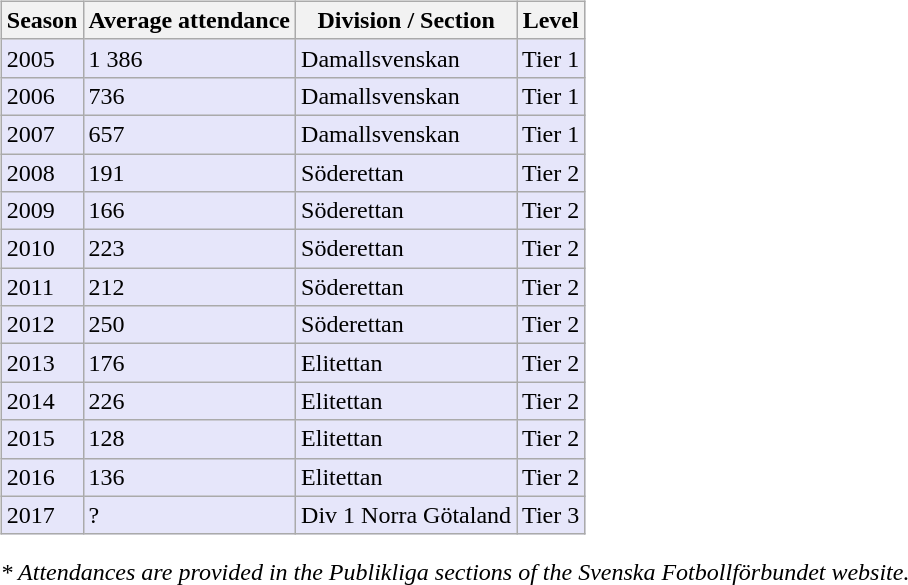<table>
<tr>
<td valign="top" width=0%><br><table class="wikitable">
<tr style="background:#f0f6fa;">
<th>Season</th>
<th>Average attendance</th>
<th>Division / Section</th>
<th>Level</th>
</tr>
<tr>
<td style="background:#E6E6FA;">2005</td>
<td style="background:#E6E6FA;">1 386</td>
<td style="background:#E6E6FA;">Damallsvenskan</td>
<td style="background:#E6E6FA;">Tier 1</td>
</tr>
<tr>
<td style="background:#E6E6FA;">2006</td>
<td style="background:#E6E6FA;">736</td>
<td style="background:#E6E6FA;">Damallsvenskan</td>
<td style="background:#E6E6FA;">Tier 1</td>
</tr>
<tr>
<td style="background:#E6E6FA;">2007</td>
<td style="background:#E6E6FA;">657</td>
<td style="background:#E6E6FA;">Damallsvenskan</td>
<td style="background:#E6E6FA;">Tier 1</td>
</tr>
<tr>
<td style="background:#E6E6FA;">2008</td>
<td style="background:#E6E6FA;">191</td>
<td style="background:#E6E6FA;">Söderettan</td>
<td style="background:#E6E6FA;">Tier 2</td>
</tr>
<tr>
<td style="background:#E6E6FA;">2009</td>
<td style="background:#E6E6FA;">166</td>
<td style="background:#E6E6FA;">Söderettan</td>
<td style="background:#E6E6FA;">Tier 2</td>
</tr>
<tr>
<td style="background:#E6E6FA;">2010</td>
<td style="background:#E6E6FA;">223</td>
<td style="background:#E6E6FA;">Söderettan</td>
<td style="background:#E6E6FA;">Tier 2</td>
</tr>
<tr>
<td style="background:#E6E6FA;">2011</td>
<td style="background:#E6E6FA;">212</td>
<td style="background:#E6E6FA;">Söderettan</td>
<td style="background:#E6E6FA;">Tier 2</td>
</tr>
<tr>
<td style="background:#E6E6FA;">2012</td>
<td style="background:#E6E6FA;">250</td>
<td style="background:#E6E6FA;">Söderettan</td>
<td style="background:#E6E6FA;">Tier 2</td>
</tr>
<tr>
<td style="background:#E6E6FA;">2013</td>
<td style="background:#E6E6FA;">176</td>
<td style="background:#E6E6FA;">Elitettan</td>
<td style="background:#E6E6FA;">Tier 2</td>
</tr>
<tr>
<td style="background:#E6E6FA;">2014</td>
<td style="background:#E6E6FA;">226</td>
<td style="background:#E6E6FA;">Elitettan</td>
<td style="background:#E6E6FA;">Tier 2</td>
</tr>
<tr>
<td style="background:#E6E6FA;">2015</td>
<td style="background:#E6E6FA;">128</td>
<td style="background:#E6E6FA;">Elitettan</td>
<td style="background:#E6E6FA;">Tier 2</td>
</tr>
<tr>
<td style="background:#E6E6FA;">2016</td>
<td style="background:#E6E6FA;">136</td>
<td style="background:#E6E6FA;">Elitettan</td>
<td style="background:#E6E6FA;">Tier 2</td>
</tr>
<tr>
<td style="background:#E6E6FA;">2017</td>
<td style="background:#E6E6FA;">?</td>
<td style="background:#E6E6FA;">Div 1 Norra Götaland</td>
<td style="background:#E6E6FA;">Tier 3</td>
</tr>
</table>
<em>* Attendances are provided in the Publikliga sections of the Svenska Fotbollförbundet website.</em> </td>
</tr>
</table>
